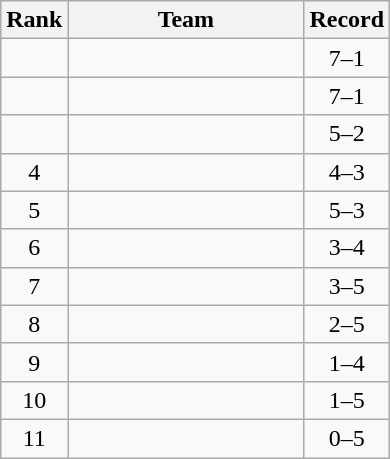<table class="wikitable">
<tr>
<th>Rank</th>
<th width=150px>Team</th>
<th>Record</th>
</tr>
<tr>
<td align=center></td>
<td></td>
<td align=center>7–1</td>
</tr>
<tr>
<td align=center></td>
<td></td>
<td align=center>7–1</td>
</tr>
<tr>
<td align=center></td>
<td></td>
<td align=center>5–2</td>
</tr>
<tr>
<td align=center>4</td>
<td></td>
<td align=center>4–3</td>
</tr>
<tr>
<td align=center>5</td>
<td></td>
<td align=center>5–3</td>
</tr>
<tr>
<td align=center>6</td>
<td></td>
<td align=center>3–4</td>
</tr>
<tr>
<td align=center>7</td>
<td></td>
<td align=center>3–5</td>
</tr>
<tr>
<td align=center>8</td>
<td></td>
<td align=center>2–5</td>
</tr>
<tr>
<td align=center>9</td>
<td></td>
<td align=center>1–4</td>
</tr>
<tr>
<td align=center>10</td>
<td></td>
<td align=center>1–5</td>
</tr>
<tr>
<td align=center>11</td>
<td></td>
<td align=center>0–5</td>
</tr>
</table>
